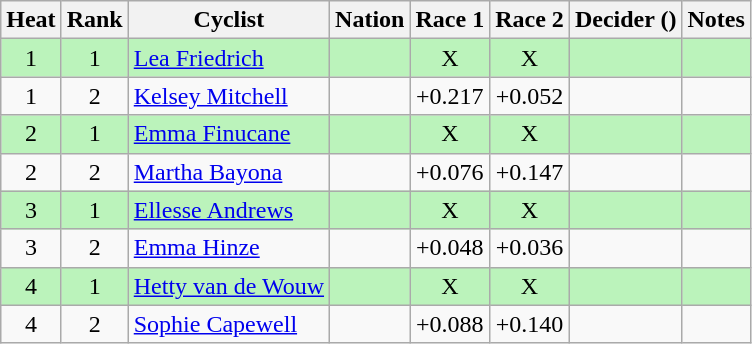<table class="wikitable sortable" style="text-align:center">
<tr>
<th>Heat</th>
<th>Rank</th>
<th>Cyclist</th>
<th>Nation</th>
<th>Race 1</th>
<th>Race 2</th>
<th>Decider ()</th>
<th>Notes</th>
</tr>
<tr bgcolor=bbf3bb>
<td>1</td>
<td>1</td>
<td align=left><a href='#'>Lea Friedrich</a></td>
<td align=left></td>
<td>X</td>
<td>X</td>
<td></td>
<td></td>
</tr>
<tr>
<td>1</td>
<td>2</td>
<td align=left><a href='#'>Kelsey Mitchell</a></td>
<td align=left></td>
<td>+0.217</td>
<td>+0.052</td>
<td></td>
<td></td>
</tr>
<tr bgcolor=bbf3bb>
<td>2</td>
<td>1</td>
<td align=left><a href='#'>Emma Finucane</a></td>
<td align=left></td>
<td>X</td>
<td>X</td>
<td></td>
<td></td>
</tr>
<tr>
<td>2</td>
<td>2</td>
<td align=left><a href='#'>Martha Bayona</a></td>
<td align=left></td>
<td>+0.076</td>
<td>+0.147</td>
<td></td>
<td></td>
</tr>
<tr bgcolor=bbf3bb>
<td>3</td>
<td>1</td>
<td align=left><a href='#'>Ellesse Andrews</a></td>
<td align=left></td>
<td>X</td>
<td>X</td>
<td></td>
<td></td>
</tr>
<tr>
<td>3</td>
<td>2</td>
<td align=left><a href='#'>Emma Hinze</a></td>
<td align=left></td>
<td>+0.048</td>
<td>+0.036</td>
<td></td>
<td></td>
</tr>
<tr bgcolor=bbf3bb>
<td>4</td>
<td>1</td>
<td align=left><a href='#'>Hetty van de Wouw</a></td>
<td align=left></td>
<td>X</td>
<td>X</td>
<td></td>
<td></td>
</tr>
<tr>
<td>4</td>
<td>2</td>
<td align=left><a href='#'>Sophie Capewell</a></td>
<td align=left></td>
<td>+0.088</td>
<td>+0.140</td>
<td></td>
<td></td>
</tr>
</table>
